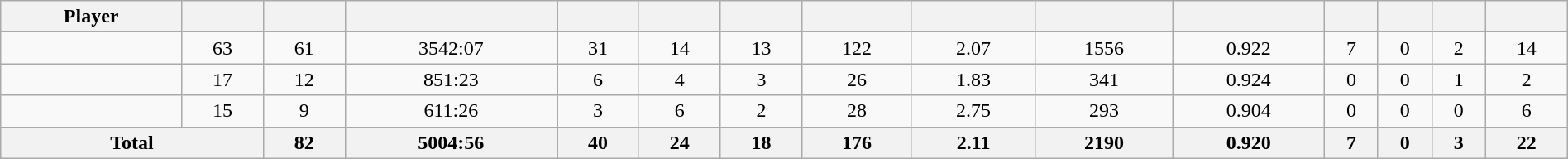<table class="wikitable sortable" style="width:100%; text-align:center;">
<tr>
<th>Player</th>
<th></th>
<th></th>
<th></th>
<th></th>
<th></th>
<th></th>
<th></th>
<th></th>
<th></th>
<th></th>
<th></th>
<th></th>
<th></th>
<th></th>
</tr>
<tr>
<td></td>
<td>63</td>
<td>61</td>
<td>3542:07</td>
<td>31</td>
<td>14</td>
<td>13</td>
<td>122</td>
<td>2.07</td>
<td>1556</td>
<td>0.922</td>
<td>7</td>
<td>0</td>
<td>2</td>
<td>14</td>
</tr>
<tr>
<td></td>
<td>17</td>
<td>12</td>
<td>851:23</td>
<td>6</td>
<td>4</td>
<td>3</td>
<td>26</td>
<td>1.83</td>
<td>341</td>
<td>0.924</td>
<td>0</td>
<td>0</td>
<td>1</td>
<td>2</td>
</tr>
<tr>
<td></td>
<td>15</td>
<td>9</td>
<td>611:26</td>
<td>3</td>
<td>6</td>
<td>2</td>
<td>28</td>
<td>2.75</td>
<td>293</td>
<td>0.904</td>
<td>0</td>
<td>0</td>
<td>0</td>
<td>6</td>
</tr>
<tr class="sortbottom">
<th colspan=2>Total</th>
<th>82</th>
<th>5004:56</th>
<th>40</th>
<th>24</th>
<th>18</th>
<th>176</th>
<th>2.11</th>
<th>2190</th>
<th>0.920</th>
<th>7</th>
<th>0</th>
<th>3</th>
<th>22</th>
</tr>
</table>
